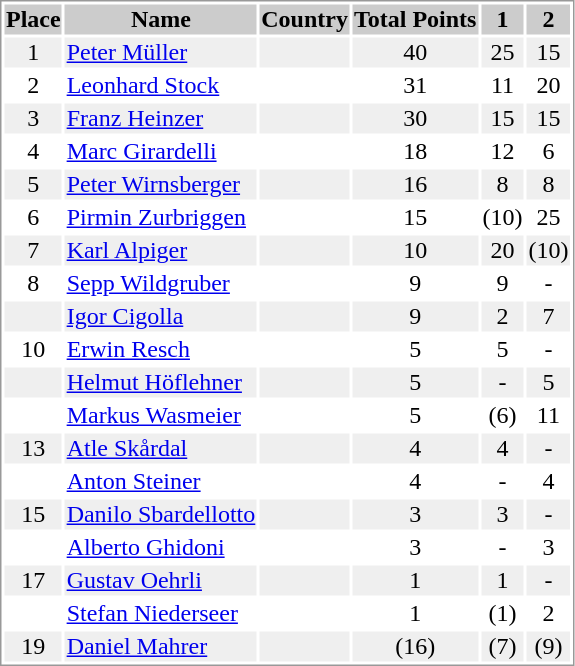<table border="0" style="border: 1px solid #999; background-color:#FFFFFF; text-align:center">
<tr align="center" bgcolor="#CCCCCC">
<th>Place</th>
<th>Name</th>
<th>Country</th>
<th>Total Points</th>
<th>1</th>
<th>2</th>
</tr>
<tr bgcolor="#EFEFEF">
<td>1</td>
<td align="left"><a href='#'>Peter Müller</a></td>
<td align="left"></td>
<td>40</td>
<td>25</td>
<td>15</td>
</tr>
<tr>
<td>2</td>
<td align="left"><a href='#'>Leonhard Stock</a></td>
<td align="left"></td>
<td>31</td>
<td>11</td>
<td>20</td>
</tr>
<tr bgcolor="#EFEFEF">
<td>3</td>
<td align="left"><a href='#'>Franz Heinzer</a></td>
<td align="left"></td>
<td>30</td>
<td>15</td>
<td>15</td>
</tr>
<tr>
<td>4</td>
<td align="left"><a href='#'>Marc Girardelli</a></td>
<td align="left"></td>
<td>18</td>
<td>12</td>
<td>6</td>
</tr>
<tr bgcolor="#EFEFEF">
<td>5</td>
<td align="left"><a href='#'>Peter Wirnsberger</a></td>
<td align="left"></td>
<td>16</td>
<td>8</td>
<td>8</td>
</tr>
<tr>
<td>6</td>
<td align="left"><a href='#'>Pirmin Zurbriggen</a></td>
<td align="left"></td>
<td>15</td>
<td>(10)</td>
<td>25</td>
</tr>
<tr bgcolor="#EFEFEF">
<td>7</td>
<td align="left"><a href='#'>Karl Alpiger</a></td>
<td align="left"></td>
<td>10</td>
<td>20</td>
<td>(10)</td>
</tr>
<tr>
<td>8</td>
<td align="left"><a href='#'>Sepp Wildgruber</a></td>
<td align="left"></td>
<td>9</td>
<td>9</td>
<td>-</td>
</tr>
<tr bgcolor="#EFEFEF">
<td></td>
<td align="left"><a href='#'>Igor Cigolla</a></td>
<td align="left"></td>
<td>9</td>
<td>2</td>
<td>7</td>
</tr>
<tr>
<td>10</td>
<td align="left"><a href='#'>Erwin Resch</a></td>
<td align="left"></td>
<td>5</td>
<td>5</td>
<td>-</td>
</tr>
<tr bgcolor="#EFEFEF">
<td></td>
<td align="left"><a href='#'>Helmut Höflehner</a></td>
<td align="left"></td>
<td>5</td>
<td>-</td>
<td>5</td>
</tr>
<tr>
<td></td>
<td align="left"><a href='#'>Markus Wasmeier</a></td>
<td align="left"></td>
<td>5</td>
<td>(6)</td>
<td>11</td>
</tr>
<tr bgcolor="#EFEFEF">
<td>13</td>
<td align="left"><a href='#'>Atle Skårdal</a></td>
<td align="left"></td>
<td>4</td>
<td>4</td>
<td>-</td>
</tr>
<tr>
<td></td>
<td align="left"><a href='#'>Anton Steiner</a></td>
<td align="left"></td>
<td>4</td>
<td>-</td>
<td>4</td>
</tr>
<tr bgcolor="#EFEFEF">
<td>15</td>
<td align="left"><a href='#'>Danilo Sbardellotto</a></td>
<td align="left"></td>
<td>3</td>
<td>3</td>
<td>-</td>
</tr>
<tr>
<td></td>
<td align="left"><a href='#'>Alberto Ghidoni</a></td>
<td align="left"></td>
<td>3</td>
<td>-</td>
<td>3</td>
</tr>
<tr bgcolor="#EFEFEF">
<td>17</td>
<td align="left"><a href='#'>Gustav Oehrli</a></td>
<td align="left"></td>
<td>1</td>
<td>1</td>
<td>-</td>
</tr>
<tr>
<td></td>
<td align="left"><a href='#'>Stefan Niederseer</a></td>
<td align="left"></td>
<td>1</td>
<td>(1)</td>
<td>2</td>
</tr>
<tr bgcolor="#EFEFEF">
<td>19</td>
<td align="left"><a href='#'>Daniel Mahrer</a></td>
<td align="left"></td>
<td>(16)</td>
<td>(7)</td>
<td>(9)</td>
</tr>
</table>
